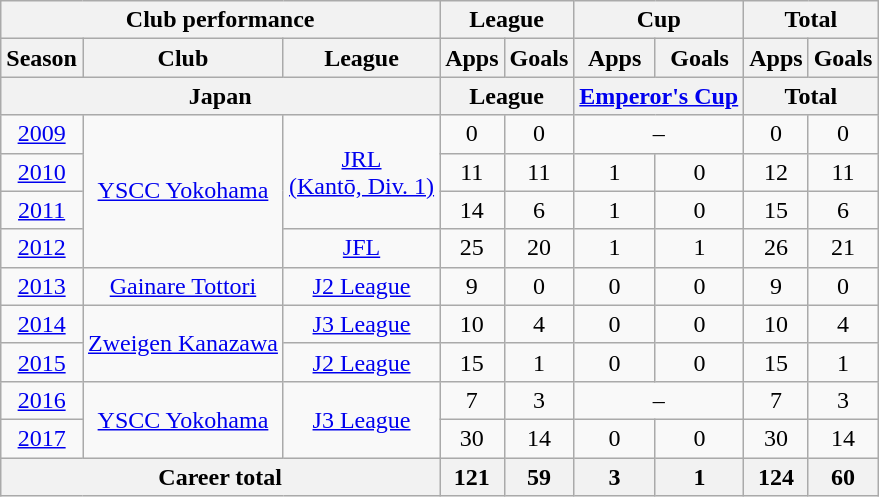<table class="wikitable" style="text-align:center">
<tr>
<th colspan=3>Club performance</th>
<th colspan=2>League</th>
<th colspan=2>Cup</th>
<th colspan=2>Total</th>
</tr>
<tr>
<th>Season</th>
<th>Club</th>
<th>League</th>
<th>Apps</th>
<th>Goals</th>
<th>Apps</th>
<th>Goals</th>
<th>Apps</th>
<th>Goals</th>
</tr>
<tr>
<th colspan=3>Japan</th>
<th colspan=2>League</th>
<th colspan=2><a href='#'>Emperor's Cup</a></th>
<th colspan=2>Total</th>
</tr>
<tr>
<td><a href='#'>2009</a></td>
<td rowspan="4"><a href='#'>YSCC Yokohama</a></td>
<td rowspan="3"><a href='#'>JRL<br>(Kantō, Div. 1)</a></td>
<td>0</td>
<td>0</td>
<td colspan="2">–</td>
<td>0</td>
<td>0</td>
</tr>
<tr>
<td><a href='#'>2010</a></td>
<td>11</td>
<td>11</td>
<td>1</td>
<td>0</td>
<td>12</td>
<td>11</td>
</tr>
<tr>
<td><a href='#'>2011</a></td>
<td>14</td>
<td>6</td>
<td>1</td>
<td>0</td>
<td>15</td>
<td>6</td>
</tr>
<tr>
<td><a href='#'>2012</a></td>
<td><a href='#'>JFL</a></td>
<td>25</td>
<td>20</td>
<td>1</td>
<td>1</td>
<td>26</td>
<td>21</td>
</tr>
<tr>
<td><a href='#'>2013</a></td>
<td><a href='#'>Gainare Tottori</a></td>
<td><a href='#'>J2 League</a></td>
<td>9</td>
<td>0</td>
<td>0</td>
<td>0</td>
<td>9</td>
<td>0</td>
</tr>
<tr>
<td><a href='#'>2014</a></td>
<td rowspan="2"><a href='#'>Zweigen Kanazawa</a></td>
<td><a href='#'>J3 League</a></td>
<td>10</td>
<td>4</td>
<td>0</td>
<td>0</td>
<td>10</td>
<td>4</td>
</tr>
<tr>
<td><a href='#'>2015</a></td>
<td><a href='#'>J2 League</a></td>
<td>15</td>
<td>1</td>
<td>0</td>
<td>0</td>
<td>15</td>
<td>1</td>
</tr>
<tr>
<td><a href='#'>2016</a></td>
<td rowspan="2"><a href='#'>YSCC Yokohama</a></td>
<td rowspan="2"><a href='#'>J3 League</a></td>
<td>7</td>
<td>3</td>
<td colspan="2">–</td>
<td>7</td>
<td>3</td>
</tr>
<tr>
<td><a href='#'>2017</a></td>
<td>30</td>
<td>14</td>
<td>0</td>
<td>0</td>
<td>30</td>
<td>14</td>
</tr>
<tr>
<th colspan=3>Career total</th>
<th>121</th>
<th>59</th>
<th>3</th>
<th>1</th>
<th>124</th>
<th>60</th>
</tr>
</table>
